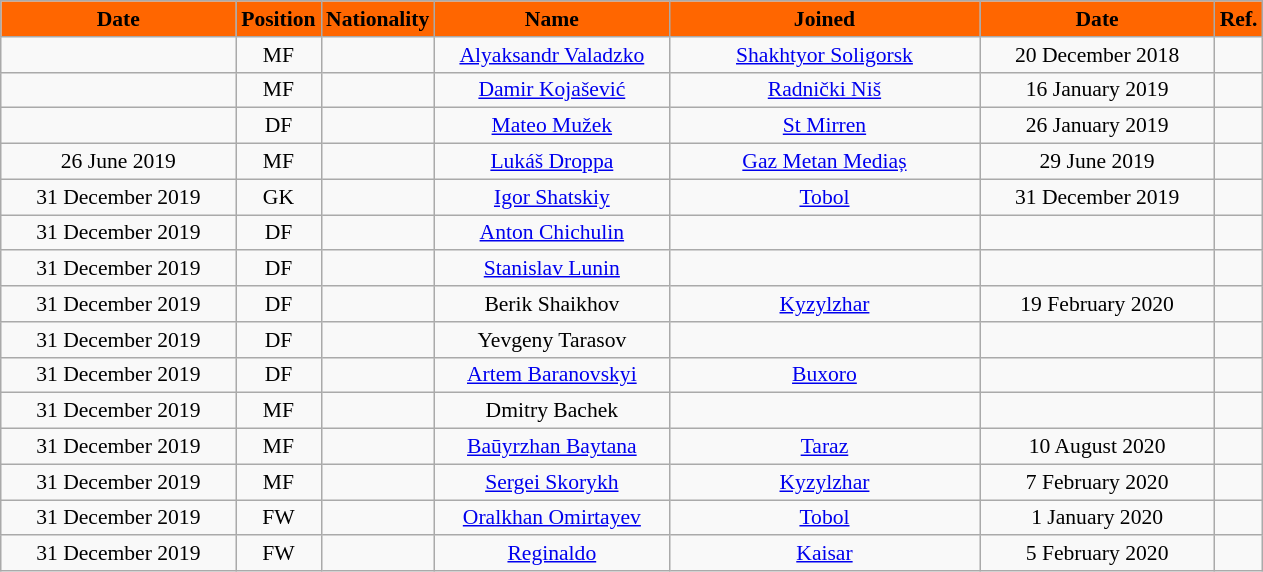<table class="wikitable"  style="text-align:center; font-size:90%; ">
<tr>
<th style="background:#FF6600; color:#000000; width:150px;">Date</th>
<th style="background:#FF6600; color:#000000; width:50px;">Position</th>
<th style="background:#FF6600; color:#000000; width:50px;">Nationality</th>
<th style="background:#FF6600; color:#000000; width:150px;">Name</th>
<th style="background:#FF6600; color:#000000; width:200px;">Joined</th>
<th style="background:#FF6600; color:#000000; width:150px;">Date</th>
<th style="background:#FF6600; color:#000000; width:25px;">Ref.</th>
</tr>
<tr>
<td></td>
<td>MF</td>
<td></td>
<td><a href='#'>Alyaksandr Valadzko</a></td>
<td><a href='#'>Shakhtyor Soligorsk</a></td>
<td>20 December 2018</td>
<td></td>
</tr>
<tr>
<td></td>
<td>MF</td>
<td></td>
<td><a href='#'>Damir Kojašević</a></td>
<td><a href='#'>Radnički Niš</a></td>
<td>16 January 2019</td>
<td></td>
</tr>
<tr>
<td></td>
<td>DF</td>
<td></td>
<td><a href='#'>Mateo Mužek</a></td>
<td><a href='#'>St Mirren</a></td>
<td>26 January 2019</td>
<td></td>
</tr>
<tr>
<td>26 June 2019</td>
<td>MF</td>
<td></td>
<td><a href='#'>Lukáš Droppa</a></td>
<td><a href='#'>Gaz Metan Mediaș</a></td>
<td>29 June 2019</td>
<td></td>
</tr>
<tr>
<td>31 December 2019</td>
<td>GK</td>
<td></td>
<td><a href='#'>Igor Shatskiy</a></td>
<td><a href='#'>Tobol</a></td>
<td>31 December 2019</td>
<td></td>
</tr>
<tr>
<td>31 December 2019</td>
<td>DF</td>
<td></td>
<td><a href='#'>Anton Chichulin</a></td>
<td></td>
<td></td>
<td></td>
</tr>
<tr>
<td>31 December 2019</td>
<td>DF</td>
<td></td>
<td><a href='#'>Stanislav Lunin</a></td>
<td></td>
<td></td>
<td></td>
</tr>
<tr>
<td>31 December 2019</td>
<td>DF</td>
<td></td>
<td>Berik Shaikhov</td>
<td><a href='#'>Kyzylzhar</a></td>
<td>19 February 2020</td>
<td></td>
</tr>
<tr>
<td>31 December 2019</td>
<td>DF</td>
<td></td>
<td>Yevgeny Tarasov</td>
<td></td>
<td></td>
<td></td>
</tr>
<tr>
<td>31 December 2019</td>
<td>DF</td>
<td></td>
<td><a href='#'>Artem Baranovskyi</a></td>
<td><a href='#'>Buxoro</a></td>
<td></td>
<td></td>
</tr>
<tr>
<td>31 December 2019</td>
<td>MF</td>
<td></td>
<td>Dmitry Bachek</td>
<td></td>
<td></td>
<td></td>
</tr>
<tr>
<td>31 December 2019</td>
<td>MF</td>
<td></td>
<td><a href='#'>Baūyrzhan Baytana</a></td>
<td><a href='#'>Taraz</a></td>
<td>10 August 2020</td>
<td></td>
</tr>
<tr>
<td>31 December 2019</td>
<td>MF</td>
<td></td>
<td><a href='#'>Sergei Skorykh</a></td>
<td><a href='#'>Kyzylzhar</a></td>
<td>7 February 2020</td>
<td></td>
</tr>
<tr>
<td>31 December 2019</td>
<td>FW</td>
<td></td>
<td><a href='#'>Oralkhan Omirtayev</a></td>
<td><a href='#'>Tobol</a></td>
<td>1 January 2020</td>
<td></td>
</tr>
<tr>
<td>31 December 2019</td>
<td>FW</td>
<td></td>
<td><a href='#'>Reginaldo</a></td>
<td><a href='#'>Kaisar</a></td>
<td>5 February 2020</td>
<td></td>
</tr>
</table>
